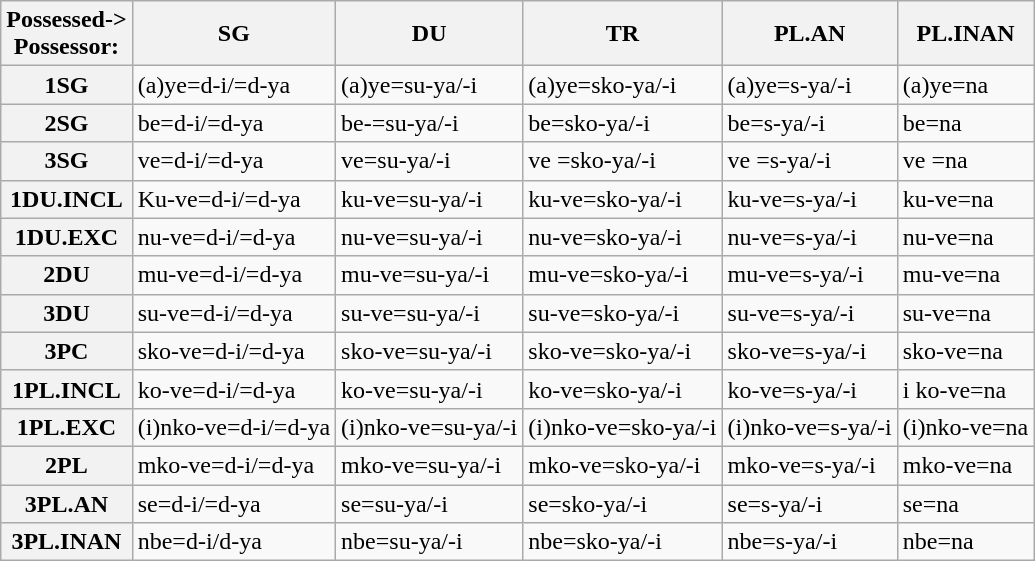<table class="wikitable">
<tr>
<th>Possessed-><br>Possessor:</th>
<th>SG</th>
<th>DU</th>
<th>TR</th>
<th>PL.AN</th>
<th>PL.INAN</th>
</tr>
<tr>
<th>1SG</th>
<td>(a)ye=d-i/=d-ya</td>
<td>(a)ye=su-ya/-i</td>
<td>(a)ye=sko-ya/-i</td>
<td>(a)ye=s-ya/-i</td>
<td>(a)ye=na</td>
</tr>
<tr>
<th>2SG</th>
<td>be=d-i/=d-ya</td>
<td>be-=su-ya/-i</td>
<td>be=sko-ya/-i</td>
<td>be=s-ya/-i</td>
<td>be=na</td>
</tr>
<tr>
<th>3SG</th>
<td>v<y>e=d-i/=d-ya</td>
<td>v<y>e=su-ya/-i</td>
<td>v<y>e =sko-ya/-i</td>
<td>v<y>e =s-ya/-i</td>
<td>v<y>e =na</td>
</tr>
<tr>
<th>1DU.INCL</th>
<td>Ku-ve=d-i/=d-ya</td>
<td>ku-ve=su-ya/-i</td>
<td>ku-ve=sko-ya/-i</td>
<td>ku-ve=s-ya/-i</td>
<td>ku-ve=na</td>
</tr>
<tr>
<th>1DU.EXC</th>
<td>nu-ve=d-i/=d-ya</td>
<td>nu-ve=su-ya/-i</td>
<td>nu-ve=sko-ya/-i</td>
<td>nu-ve=s-ya/-i</td>
<td>nu-ve=na</td>
</tr>
<tr>
<th>2DU</th>
<td>mu-ve=d-i/=d-ya</td>
<td>mu-ve=su-ya/-i</td>
<td>mu-ve=sko-ya/-i</td>
<td>mu-ve=s-ya/-i</td>
<td>mu-ve=na</td>
</tr>
<tr>
<th>3DU</th>
<td>su-ve=d-i/=d-ya</td>
<td>su-ve=su-ya/-i</td>
<td>su-ve=sko-ya/-i</td>
<td>su-ve=s-ya/-i</td>
<td>su-ve=na</td>
</tr>
<tr>
<th>3PC</th>
<td>sko-ve=d-i/=d-ya</td>
<td>sko-ve=su-ya/-i</td>
<td>sko-ve=sko-ya/-i</td>
<td>sko-ve=s-ya/-i</td>
<td>sko-ve=na</td>
</tr>
<tr>
<th>1PL.INCL</th>
<td>ko-ve=d-i/=d-ya</td>
<td>ko-ve=su-ya/-i</td>
<td>ko-ve=sko-ya/-i</td>
<td>ko-ve=s-ya/-i</td>
<td>i ko-ve=na</td>
</tr>
<tr>
<th>1PL.EXC</th>
<td>(i)nko-ve=d-i/=d-ya</td>
<td>(i)nko-ve=su-ya/-i</td>
<td>(i)nko-ve=sko-ya/-i</td>
<td>(i)nko-ve=s-ya/-i</td>
<td>(i)nko-ve=na</td>
</tr>
<tr>
<th>2PL</th>
<td>mko-ve=d-i/=d-ya</td>
<td>mko-ve=su-ya/-i</td>
<td>mko-ve=sko-ya/-i</td>
<td>mko-ve=s-ya/-i</td>
<td>mko-ve=na</td>
</tr>
<tr>
<th>3PL.AN</th>
<td>se=d-i/=d-ya</td>
<td>se=su-ya/-i</td>
<td>se=sko-ya/-i</td>
<td>se=s-ya/-i</td>
<td>se=na</td>
</tr>
<tr>
<th>3PL.INAN</th>
<td>nbe=d-i/d-ya</td>
<td>nbe=su-ya/-i</td>
<td>nbe=sko-ya/-i</td>
<td>nbe=s-ya/-i</td>
<td>nbe=na</td>
</tr>
</table>
